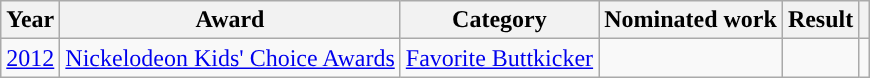<table class="wikitable">
<tr>
<th>Year</th>
<th>Award</th>
<th>Category</th>
<th>Nominated work</th>
<th>Result</th>
<th></th>
</tr>
<tr>
<td><a href='#'>2012</a></td>
<td><a href='#'>Nickelodeon Kids' Choice Awards</a></td>
<td><a href='#'>Favorite Buttkicker</a></td>
<td></td>
<td></td>
<td></td>
</tr>
</table>
